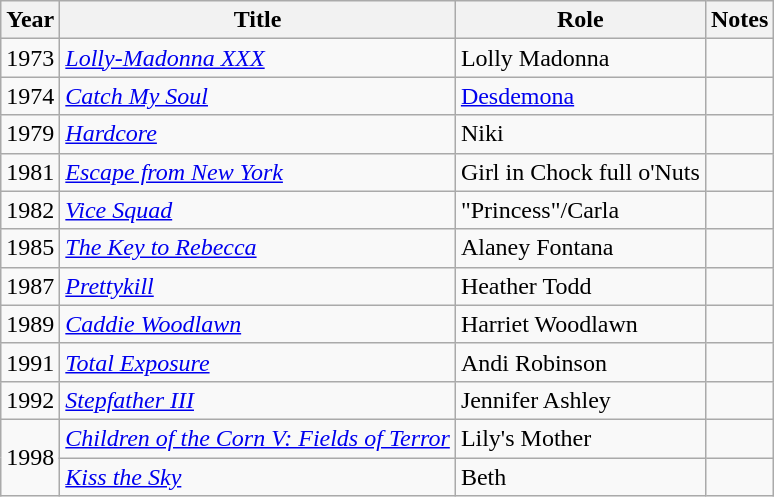<table class="wikitable sortable">
<tr>
<th>Year</th>
<th>Title</th>
<th>Role</th>
<th class="unsortable">Notes</th>
</tr>
<tr>
<td>1973</td>
<td><em><a href='#'>Lolly-Madonna XXX</a></em></td>
<td>Lolly Madonna</td>
<td></td>
</tr>
<tr>
<td>1974</td>
<td><em><a href='#'>Catch My Soul</a></em></td>
<td><a href='#'>Desdemona</a></td>
<td></td>
</tr>
<tr>
<td>1979</td>
<td><em><a href='#'>Hardcore</a></em></td>
<td>Niki</td>
<td></td>
</tr>
<tr>
<td>1981</td>
<td><em><a href='#'>Escape from New York</a></em></td>
<td>Girl in Chock full o'Nuts</td>
<td></td>
</tr>
<tr>
<td>1982</td>
<td><em><a href='#'>Vice Squad</a></em></td>
<td>"Princess"/Carla</td>
<td></td>
</tr>
<tr>
<td>1985</td>
<td><em><a href='#'>The Key to Rebecca</a></em></td>
<td>Alaney Fontana</td>
<td></td>
</tr>
<tr>
<td>1987</td>
<td><em><a href='#'>Prettykill</a></em></td>
<td>Heather Todd</td>
<td></td>
</tr>
<tr>
<td>1989</td>
<td><em><a href='#'>Caddie Woodlawn</a></em></td>
<td>Harriet Woodlawn</td>
<td></td>
</tr>
<tr>
<td>1991</td>
<td><em><a href='#'>Total Exposure</a></em></td>
<td>Andi Robinson</td>
<td></td>
</tr>
<tr>
<td>1992</td>
<td><em><a href='#'>Stepfather III</a></em></td>
<td>Jennifer Ashley</td>
<td></td>
</tr>
<tr>
<td rowspan="2">1998</td>
<td><em><a href='#'>Children of the Corn V: Fields of Terror</a></em></td>
<td>Lily's Mother</td>
<td></td>
</tr>
<tr>
<td><em><a href='#'>Kiss the Sky</a></em></td>
<td>Beth</td>
<td></td>
</tr>
</table>
